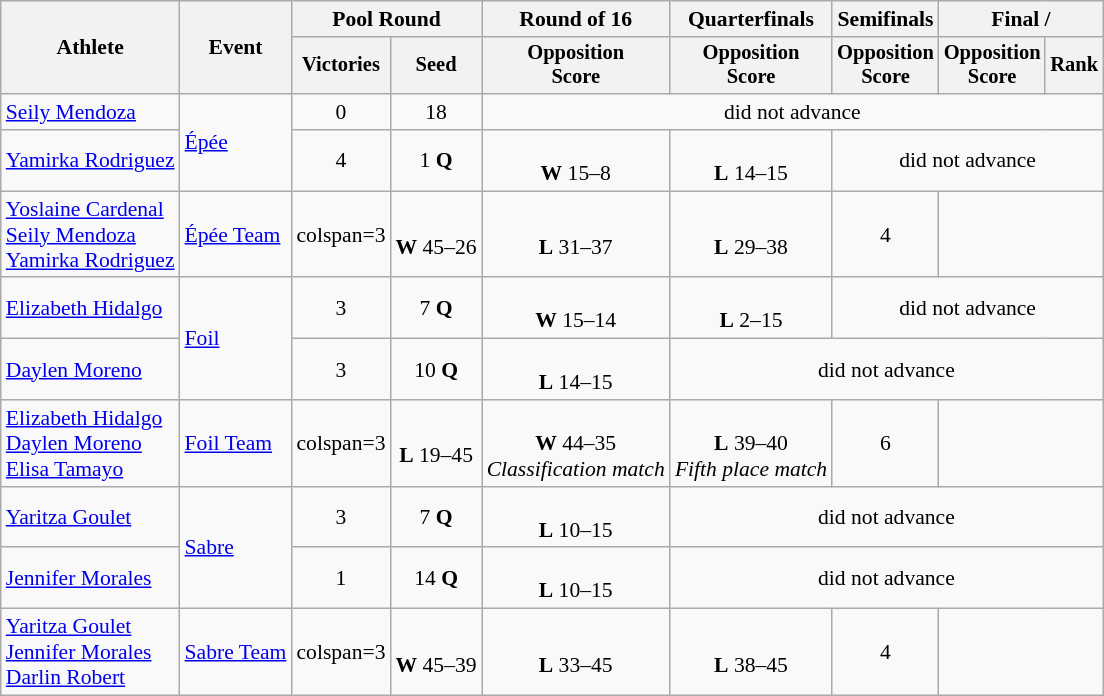<table class=wikitable style="font-size:90%">
<tr>
<th rowspan="2">Athlete</th>
<th rowspan="2">Event</th>
<th colspan=2>Pool Round</th>
<th>Round of 16</th>
<th>Quarterfinals</th>
<th>Semifinals</th>
<th colspan=2>Final / </th>
</tr>
<tr style="font-size:95%">
<th>Victories</th>
<th>Seed</th>
<th>Opposition<br>Score</th>
<th>Opposition<br>Score</th>
<th>Opposition<br>Score</th>
<th>Opposition<br>Score</th>
<th>Rank</th>
</tr>
<tr align=center>
<td align=left><a href='#'>Seily Mendoza</a></td>
<td align=left rowspan=2><a href='#'>Épée</a></td>
<td>0</td>
<td>18</td>
<td colspan=5>did not advance</td>
</tr>
<tr align=center>
<td align=left><a href='#'>Yamirka Rodriguez</a></td>
<td>4</td>
<td>1 <strong>Q</strong></td>
<td><br><strong>W</strong> 15–8</td>
<td><br><strong>L</strong> 14–15</td>
<td colspan=3>did not advance</td>
</tr>
<tr align=center>
<td align=left><a href='#'>Yoslaine Cardenal</a><br><a href='#'>Seily Mendoza</a><br><a href='#'>Yamirka Rodriguez</a></td>
<td align=left><a href='#'>Épée Team</a></td>
<td>colspan=3 </td>
<td><br><strong>W</strong> 45–26</td>
<td><br><strong>L</strong> 31–37</td>
<td><br><strong>L</strong> 29–38</td>
<td>4</td>
</tr>
<tr align=center>
<td align=left><a href='#'>Elizabeth Hidalgo</a></td>
<td align=left rowspan=2><a href='#'>Foil</a></td>
<td>3</td>
<td>7 <strong>Q</strong></td>
<td><br><strong>W</strong> 15–14</td>
<td><br><strong>L</strong> 2–15</td>
<td colspan=3>did not advance</td>
</tr>
<tr align=center>
<td align=left><a href='#'>Daylen Moreno</a></td>
<td>3</td>
<td>10 <strong>Q</strong></td>
<td><br><strong>L</strong> 14–15</td>
<td colspan=4>did not advance</td>
</tr>
<tr align=center>
<td align=left><a href='#'>Elizabeth Hidalgo</a><br><a href='#'>Daylen Moreno</a><br><a href='#'>Elisa Tamayo</a></td>
<td align=left><a href='#'>Foil Team</a></td>
<td>colspan=3 </td>
<td><br><strong>L</strong> 19–45</td>
<td><br><strong>W</strong> 44–35<br><em>Classification match</em></td>
<td><br><strong>L</strong> 39–40<br><em>Fifth place match</em></td>
<td>6</td>
</tr>
<tr align=center>
<td align=left><a href='#'>Yaritza Goulet</a></td>
<td align=left rowspan=2><a href='#'>Sabre</a></td>
<td>3</td>
<td>7 <strong>Q</strong></td>
<td><br><strong>L</strong> 10–15</td>
<td colspan=4>did not advance</td>
</tr>
<tr align=center>
<td align=left><a href='#'>Jennifer Morales</a></td>
<td>1</td>
<td>14 <strong>Q</strong></td>
<td><br><strong>L</strong> 10–15</td>
<td colspan=4>did not advance</td>
</tr>
<tr align=center>
<td align=left><a href='#'>Yaritza Goulet</a><br><a href='#'>Jennifer Morales</a><br><a href='#'>Darlin Robert</a></td>
<td align=left><a href='#'>Sabre Team</a></td>
<td>colspan=3 </td>
<td><br><strong>W</strong> 45–39</td>
<td><br><strong>L</strong> 33–45</td>
<td><br><strong>L</strong> 38–45</td>
<td>4</td>
</tr>
</table>
